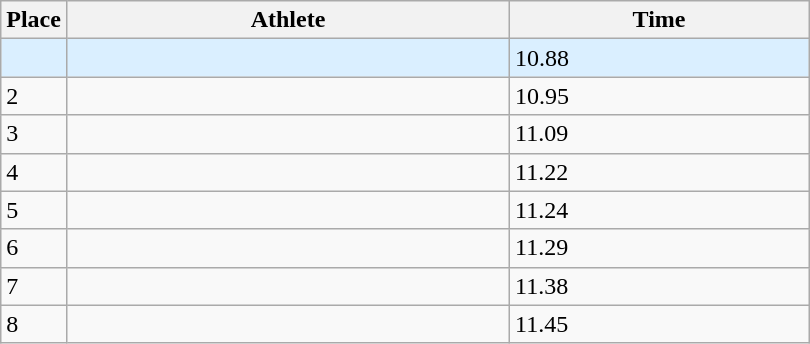<table class=wikitable>
<tr>
<th>Place</th>
<th style="width:18em">Athlete</th>
<th style="width:12em">Time</th>
</tr>
<tr style="background:#daefff;">
<td></td>
<td></td>
<td>10.88</td>
</tr>
<tr>
<td>2</td>
<td></td>
<td>10.95</td>
</tr>
<tr>
<td>3</td>
<td></td>
<td>11.09</td>
</tr>
<tr>
<td>4</td>
<td></td>
<td>11.22</td>
</tr>
<tr>
<td>5</td>
<td></td>
<td>11.24</td>
</tr>
<tr>
<td>6</td>
<td></td>
<td>11.29</td>
</tr>
<tr>
<td>7</td>
<td></td>
<td>11.38</td>
</tr>
<tr>
<td>8</td>
<td></td>
<td>11.45</td>
</tr>
</table>
